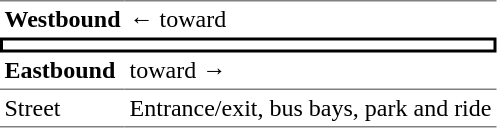<table border="0" cellspacing="0" cellpadding="3" table>
<tr>
<td style="border-top:solid 1px gray"><strong>Westbound</strong></td>
<td style="border-top:solid 1px gray">←  toward  </td>
</tr>
<tr>
<td colspan="2" style="border-top:solid 2px black;border-right:solid 2px black;border-left:solid 2px black;border-bottom:solid 2px black;text-align:center"></td>
</tr>
<tr>
<td style="border-bottom:solid 1px gray"><strong>Eastbound</strong></td>
<td style="border-bottom:solid 1px gray">  toward   →</td>
</tr>
<tr>
<td style="border-bottom:solid 1px gray" valign="top">Street</td>
<td style="border-bottom:solid 1px gray" valign="top">Entrance/exit, bus bays, park and ride</td>
</tr>
</table>
